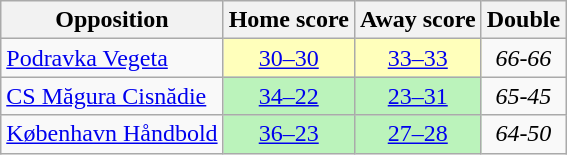<table class="wikitable" style="text-align: center">
<tr>
<th>Opposition</th>
<th>Home score</th>
<th>Away score</th>
<th>Double</th>
</tr>
<tr>
<td align="left"> <a href='#'>Podravka Vegeta</a></td>
<td bgcolor=#FFFFBB><a href='#'>30–30</a></td>
<td bgcolor=#FFFFBB><a href='#'>33–33</a></td>
<td><em>66-66</em></td>
</tr>
<tr>
<td align="left"> <a href='#'>CS Măgura Cisnădie</a></td>
<td bgcolor=#BBF3BB><a href='#'>34–22</a></td>
<td bgcolor=#BBF3BB><a href='#'>23–31</a></td>
<td><em>65-45</em></td>
</tr>
<tr>
<td align="left"> <a href='#'>København Håndbold</a></td>
<td bgcolor=#BBF3BB><a href='#'>36–23</a></td>
<td bgcolor=#BBF3BB><a href='#'>27–28</a></td>
<td><em>64-50</em></td>
</tr>
</table>
